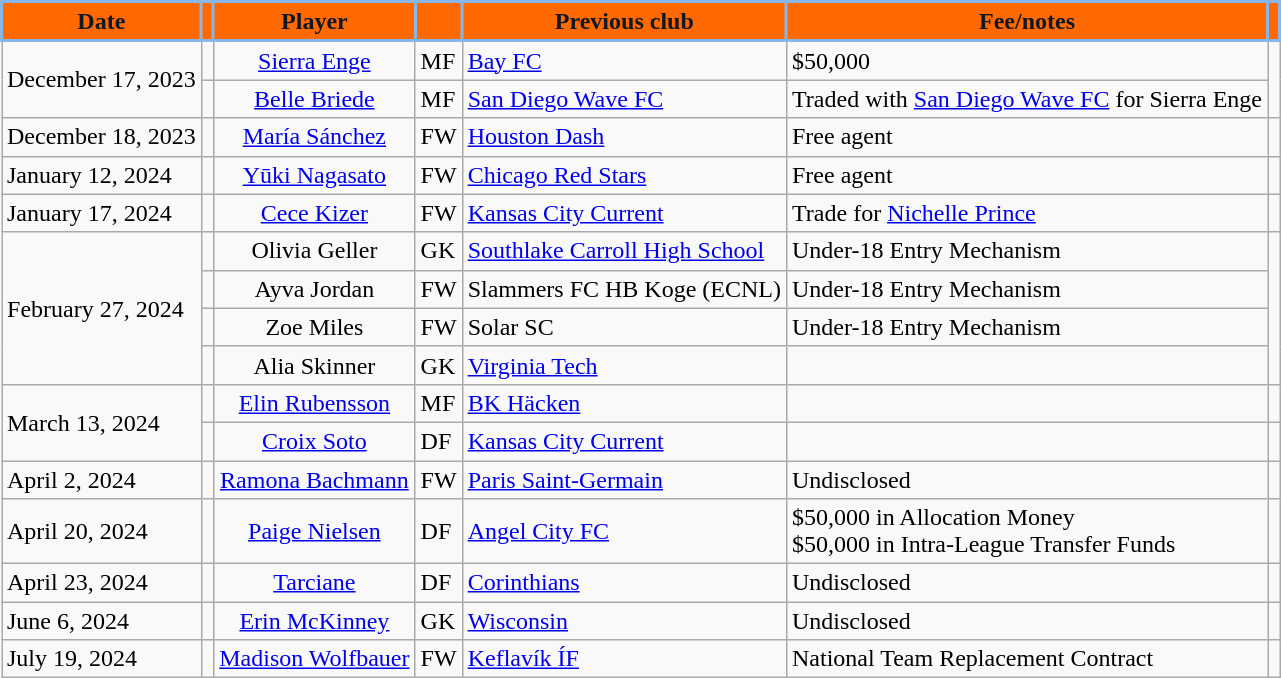<table class="wikitable sortable" style="text-align:left;">
<tr>
<th style="background:#FF6900; color:#101820; border:2px solid #8AB7E9;" width:180px;" data-sort-type="date">Date</th>
<th style="background:#FF6900; color:#101820; border:2px solid #8AB7E9;" width:30px;"></th>
<th style="background:#FF6900; color:#101820; border:2px solid #8AB7E9;" width:200px;">Player</th>
<th style="background:#FF6900; color:#101820; border:2px solid #8AB7E9;" width:55px;"></th>
<th style="background:#FF6900; color:#101820; border:2px solid #8AB7E9;" width:200px;">Previous club</th>
<th style="background:#FF6900; color:#101820; border:2px solid #8AB7E9;" width:450px;">Fee/notes</th>
<th style="background:#FF6900; color:#101820; border:2px solid #8AB7E9;" width:30px;"></th>
</tr>
<tr>
<td rowspan="2">December 17, 2023</td>
<td align="center"></td>
<td align="center"><a href='#'>Sierra Enge</a></td>
<td>MF</td>
<td> <a href='#'>Bay FC</a></td>
<td>$50,000</td>
<td rowspan="2"></td>
</tr>
<tr>
<td align="center"></td>
<td align="center"><a href='#'>Belle Briede</a></td>
<td>MF</td>
<td> <a href='#'>San Diego Wave FC</a></td>
<td>Traded with <a href='#'>San Diego Wave FC</a> for Sierra Enge</td>
</tr>
<tr>
<td>December 18, 2023</td>
<td align="center"></td>
<td align="center"><a href='#'>María Sánchez</a></td>
<td>FW</td>
<td> <a href='#'>Houston Dash</a></td>
<td>Free agent</td>
<td></td>
</tr>
<tr>
<td>January 12, 2024</td>
<td align="center"></td>
<td align="center"><a href='#'>Yūki Nagasato</a></td>
<td>FW</td>
<td> <a href='#'>Chicago Red Stars</a></td>
<td>Free agent</td>
<td></td>
</tr>
<tr>
<td>January 17, 2024</td>
<td align="center"></td>
<td align="center"><a href='#'>Cece Kizer</a></td>
<td>FW</td>
<td> <a href='#'>Kansas City Current</a></td>
<td>Trade for <a href='#'>Nichelle Prince</a></td>
<td></td>
</tr>
<tr>
<td rowspan=4>February 27, 2024</td>
<td align="center"></td>
<td align="center">Olivia Geller</td>
<td>GK</td>
<td> <a href='#'>Southlake Carroll High School</a></td>
<td>Under-18 Entry Mechanism</td>
<td rowspan="4"></td>
</tr>
<tr>
<td align="center"></td>
<td align="center">Ayva Jordan</td>
<td>FW</td>
<td> Slammers FC HB Koge (ECNL)</td>
<td>Under-18 Entry Mechanism</td>
</tr>
<tr>
<td align="center"></td>
<td align="center">Zoe Miles</td>
<td>FW</td>
<td> Solar SC</td>
<td>Under-18 Entry Mechanism</td>
</tr>
<tr>
<td align="center"></td>
<td align="center">Alia Skinner</td>
<td>GK</td>
<td> <a href='#'>Virginia Tech</a></td>
<td></td>
</tr>
<tr>
<td rowspan=2>March 13, 2024</td>
<td align="center"></td>
<td align="center"><a href='#'>Elin Rubensson</a></td>
<td>MF</td>
<td> <a href='#'>BK Häcken</a></td>
<td></td>
<td></td>
</tr>
<tr>
<td align="center"></td>
<td align="center"><a href='#'>Croix Soto</a></td>
<td>DF</td>
<td> <a href='#'>Kansas City Current</a></td>
<td></td>
<td></td>
</tr>
<tr>
<td>April 2, 2024</td>
<td align="center"></td>
<td align="center"><a href='#'>Ramona Bachmann</a></td>
<td>FW</td>
<td> <a href='#'>Paris Saint-Germain</a></td>
<td>Undisclosed</td>
<td></td>
</tr>
<tr>
<td>April 20, 2024</td>
<td align="center"></td>
<td align="center"><a href='#'>Paige Nielsen</a></td>
<td>DF</td>
<td> <a href='#'>Angel City FC</a></td>
<td>$50,000 in Allocation Money<br>$50,000 in Intra-League Transfer Funds</td>
<td></td>
</tr>
<tr>
<td>April 23, 2024</td>
<td align="center"></td>
<td align="center"><a href='#'>Tarciane</a></td>
<td>DF</td>
<td> <a href='#'>Corinthians</a></td>
<td>Undisclosed</td>
<td></td>
</tr>
<tr>
<td>June 6, 2024</td>
<td align="center"></td>
<td align="center"><a href='#'>Erin McKinney</a></td>
<td>GK</td>
<td> <a href='#'>Wisconsin</a></td>
<td>Undisclosed</td>
<td></td>
</tr>
<tr>
<td>July 19, 2024</td>
<td align="center"></td>
<td align="center"><a href='#'>Madison Wolfbauer</a></td>
<td>FW</td>
<td> <a href='#'>Keflavík ÍF</a></td>
<td>National Team Replacement Contract</td>
<td></td>
</tr>
</table>
